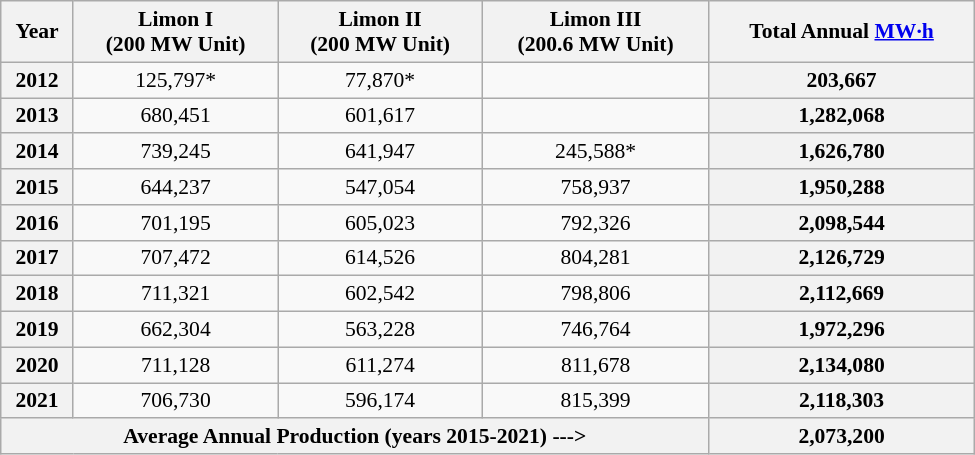<table class=wikitable style="text-align:center; font-size:0.9em; width:650px;">
<tr>
<th>Year</th>
<th>Limon I<br>(200 MW Unit) </th>
<th>Limon II<br>(200 MW Unit) </th>
<th>Limon III<br>(200.6 MW Unit) </th>
<th>Total Annual <a href='#'>MW·h</a></th>
</tr>
<tr>
<th>2012</th>
<td>125,797*</td>
<td>77,870*</td>
<td></td>
<th>203,667</th>
</tr>
<tr>
<th>2013</th>
<td>680,451</td>
<td>601,617</td>
<td></td>
<th>1,282,068</th>
</tr>
<tr>
<th>2014</th>
<td>739,245</td>
<td>641,947</td>
<td>245,588*</td>
<th>1,626,780</th>
</tr>
<tr>
<th>2015</th>
<td>644,237</td>
<td>547,054</td>
<td>758,937</td>
<th>1,950,288</th>
</tr>
<tr>
<th>2016</th>
<td>701,195</td>
<td>605,023</td>
<td>792,326</td>
<th>2,098,544</th>
</tr>
<tr>
<th>2017</th>
<td>707,472</td>
<td>614,526</td>
<td>804,281</td>
<th>2,126,729</th>
</tr>
<tr>
<th>2018</th>
<td>711,321</td>
<td>602,542</td>
<td>798,806</td>
<th>2,112,669</th>
</tr>
<tr>
<th>2019</th>
<td>662,304</td>
<td>563,228</td>
<td>746,764</td>
<th>1,972,296</th>
</tr>
<tr>
<th>2020</th>
<td>711,128</td>
<td>611,274</td>
<td>811,678</td>
<th>2,134,080</th>
</tr>
<tr>
<th>2021</th>
<td>706,730</td>
<td>596,174</td>
<td>815,399</td>
<th>2,118,303</th>
</tr>
<tr>
<th colspan=4>Average Annual Production (years 2015-2021) ---></th>
<th>2,073,200</th>
</tr>
</table>
